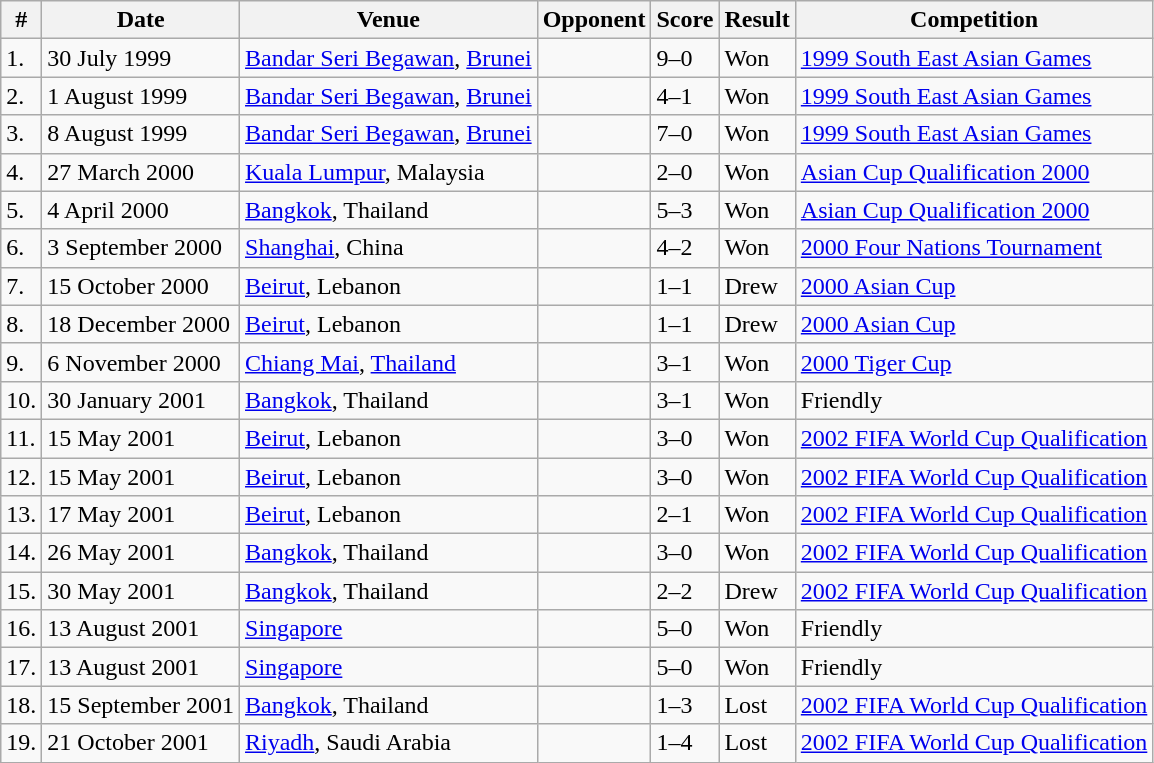<table class="wikitable">
<tr>
<th>#</th>
<th>Date</th>
<th>Venue</th>
<th>Opponent</th>
<th>Score</th>
<th>Result</th>
<th>Competition</th>
</tr>
<tr>
<td>1.</td>
<td>30 July 1999</td>
<td><a href='#'>Bandar Seri Begawan</a>, <a href='#'>Brunei</a></td>
<td></td>
<td>9–0</td>
<td>Won</td>
<td><a href='#'>1999 South East Asian Games</a></td>
</tr>
<tr>
<td>2.</td>
<td>1 August 1999</td>
<td><a href='#'>Bandar Seri Begawan</a>, <a href='#'>Brunei</a></td>
<td></td>
<td>4–1</td>
<td>Won</td>
<td><a href='#'>1999 South East Asian Games</a></td>
</tr>
<tr>
<td>3.</td>
<td>8 August 1999</td>
<td><a href='#'>Bandar Seri Begawan</a>, <a href='#'>Brunei</a></td>
<td></td>
<td>7–0</td>
<td>Won</td>
<td><a href='#'>1999 South East Asian Games</a></td>
</tr>
<tr>
<td>4.</td>
<td>27 March 2000</td>
<td><a href='#'>Kuala Lumpur</a>, Malaysia</td>
<td></td>
<td>2–0</td>
<td>Won</td>
<td><a href='#'>Asian Cup Qualification 2000</a></td>
</tr>
<tr>
<td>5.</td>
<td>4 April 2000</td>
<td><a href='#'>Bangkok</a>, Thailand</td>
<td></td>
<td>5–3</td>
<td>Won</td>
<td><a href='#'>Asian Cup Qualification 2000</a></td>
</tr>
<tr>
<td>6.</td>
<td>3 September 2000</td>
<td><a href='#'>Shanghai</a>, China</td>
<td></td>
<td>4–2</td>
<td>Won</td>
<td><a href='#'>2000 Four Nations Tournament</a></td>
</tr>
<tr>
<td>7.</td>
<td>15 October 2000</td>
<td><a href='#'>Beirut</a>, Lebanon</td>
<td></td>
<td>1–1</td>
<td>Drew</td>
<td><a href='#'>2000 Asian Cup</a></td>
</tr>
<tr>
<td>8.</td>
<td>18 December 2000</td>
<td><a href='#'>Beirut</a>, Lebanon</td>
<td></td>
<td>1–1</td>
<td>Drew</td>
<td><a href='#'>2000 Asian Cup</a></td>
</tr>
<tr>
<td>9.</td>
<td>6 November 2000</td>
<td><a href='#'>Chiang Mai</a>, <a href='#'>Thailand</a></td>
<td></td>
<td>3–1</td>
<td>Won</td>
<td><a href='#'>2000 Tiger Cup</a></td>
</tr>
<tr>
<td>10.</td>
<td>30 January 2001</td>
<td><a href='#'>Bangkok</a>, Thailand</td>
<td></td>
<td>3–1</td>
<td>Won</td>
<td>Friendly</td>
</tr>
<tr>
<td>11.</td>
<td>15 May 2001</td>
<td><a href='#'>Beirut</a>, Lebanon</td>
<td></td>
<td>3–0</td>
<td>Won</td>
<td><a href='#'>2002 FIFA World Cup Qualification</a></td>
</tr>
<tr>
<td>12.</td>
<td>15 May 2001</td>
<td><a href='#'>Beirut</a>, Lebanon</td>
<td></td>
<td>3–0</td>
<td>Won</td>
<td><a href='#'>2002 FIFA World Cup Qualification</a></td>
</tr>
<tr>
<td>13.</td>
<td>17 May 2001</td>
<td><a href='#'>Beirut</a>, Lebanon</td>
<td></td>
<td>2–1</td>
<td>Won</td>
<td><a href='#'>2002 FIFA World Cup Qualification</a></td>
</tr>
<tr>
<td>14.</td>
<td>26 May 2001</td>
<td><a href='#'>Bangkok</a>, Thailand</td>
<td></td>
<td>3–0</td>
<td>Won</td>
<td><a href='#'>2002 FIFA World Cup Qualification</a></td>
</tr>
<tr>
<td>15.</td>
<td>30 May 2001</td>
<td><a href='#'>Bangkok</a>, Thailand</td>
<td></td>
<td>2–2</td>
<td>Drew</td>
<td><a href='#'>2002 FIFA World Cup Qualification</a></td>
</tr>
<tr>
<td>16.</td>
<td>13 August 2001</td>
<td><a href='#'>Singapore</a></td>
<td></td>
<td>5–0</td>
<td>Won</td>
<td>Friendly</td>
</tr>
<tr>
<td>17.</td>
<td>13 August 2001</td>
<td><a href='#'>Singapore</a></td>
<td></td>
<td>5–0</td>
<td>Won</td>
<td>Friendly</td>
</tr>
<tr>
<td>18.</td>
<td>15 September 2001</td>
<td><a href='#'>Bangkok</a>, Thailand</td>
<td></td>
<td>1–3</td>
<td>Lost</td>
<td><a href='#'>2002 FIFA World Cup Qualification</a></td>
</tr>
<tr>
<td>19.</td>
<td>21 October 2001</td>
<td><a href='#'>Riyadh</a>, Saudi Arabia</td>
<td></td>
<td>1–4</td>
<td>Lost</td>
<td><a href='#'>2002 FIFA World Cup Qualification</a></td>
</tr>
</table>
